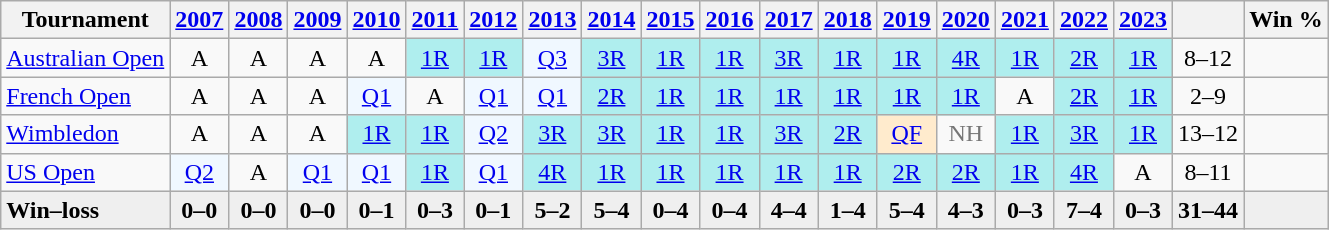<table class="wikitable nowrap" style="text-align:center">
<tr>
<th>Tournament</th>
<th><a href='#'>2007</a></th>
<th><a href='#'>2008</a></th>
<th><a href='#'>2009</a></th>
<th><a href='#'>2010</a></th>
<th><a href='#'>2011</a></th>
<th><a href='#'>2012</a></th>
<th><a href='#'>2013</a></th>
<th><a href='#'>2014</a></th>
<th><a href='#'>2015</a></th>
<th><a href='#'>2016</a></th>
<th><a href='#'>2017</a></th>
<th><a href='#'>2018</a></th>
<th><a href='#'>2019</a></th>
<th><a href='#'>2020</a></th>
<th><a href='#'>2021</a></th>
<th><a href='#'>2022</a></th>
<th><a href='#'>2023</a></th>
<th></th>
<th>Win %</th>
</tr>
<tr>
<td align="left"><a href='#'>Australian Open</a></td>
<td>A</td>
<td>A</td>
<td>A</td>
<td>A</td>
<td bgcolor="afeeee"><a href='#'>1R</a></td>
<td bgcolor="afeeee"><a href='#'>1R</a></td>
<td bgcolor="f0f8ff"><a href='#'>Q3</a></td>
<td bgcolor="afeeee"><a href='#'>3R</a></td>
<td bgcolor="afeeee"><a href='#'>1R</a></td>
<td bgcolor="afeeee"><a href='#'>1R</a></td>
<td bgcolor="afeeee"><a href='#'>3R</a></td>
<td bgcolor="afeeee"><a href='#'>1R</a></td>
<td bgcolor="afeeee"><a href='#'>1R</a></td>
<td bgcolor="afeeee"><a href='#'>4R</a></td>
<td bgcolor="afeeee"><a href='#'>1R</a></td>
<td bgcolor="afeeee"><a href='#'>2R</a></td>
<td bgcolor="afeeee"><a href='#'>1R</a></td>
<td>8–12</td>
<td></td>
</tr>
<tr>
<td align="left"><a href='#'>French Open</a></td>
<td>A</td>
<td>A</td>
<td>A</td>
<td bgcolor="f0f8ff"><a href='#'>Q1</a></td>
<td>A</td>
<td bgcolor="f0f8ff"><a href='#'>Q1</a></td>
<td bgcolor="f0f8ff"><a href='#'>Q1</a></td>
<td bgcolor="afeeee"><a href='#'>2R</a></td>
<td bgcolor="afeeee"><a href='#'>1R</a></td>
<td bgcolor="afeeee"><a href='#'>1R</a></td>
<td bgcolor="afeeee"><a href='#'>1R</a></td>
<td bgcolor="afeeee"><a href='#'>1R</a></td>
<td bgcolor="afeeee"><a href='#'>1R</a></td>
<td bgcolor="afeeee"><a href='#'>1R</a></td>
<td>A</td>
<td bgcolor=afeeee><a href='#'>2R</a></td>
<td bgcolor=afeeee><a href='#'>1R</a></td>
<td>2–9</td>
<td></td>
</tr>
<tr>
<td align="left"><a href='#'>Wimbledon</a></td>
<td>A</td>
<td>A</td>
<td>A</td>
<td bgcolor="afeeee"><a href='#'>1R</a></td>
<td bgcolor="afeeee"><a href='#'>1R</a></td>
<td bgcolor="f0f8ff"><a href='#'>Q2</a></td>
<td bgcolor="afeeee"><a href='#'>3R</a></td>
<td bgcolor="afeeee"><a href='#'>3R</a></td>
<td bgcolor="afeeee"><a href='#'>1R</a></td>
<td bgcolor="afeeee"><a href='#'>1R</a></td>
<td bgcolor="afeeee"><a href='#'>3R</a></td>
<td bgcolor="afeeee"><a href='#'>2R</a></td>
<td bgcolor="ffebcd"><a href='#'>QF</a></td>
<td style="color:#767676">NH</td>
<td bgcolor="afeeee"><a href='#'>1R</a></td>
<td bgcolor="afeeee"><a href='#'>3R</a></td>
<td bgcolor="afeeee"><a href='#'>1R</a></td>
<td>13–12</td>
<td></td>
</tr>
<tr>
<td align="left"><a href='#'>US Open</a></td>
<td bgcolor="f0f8ff"><a href='#'>Q2</a></td>
<td>A</td>
<td bgcolor="f0f8ff"><a href='#'>Q1</a></td>
<td bgcolor="f0f8ff"><a href='#'>Q1</a></td>
<td bgcolor="afeeee"><a href='#'>1R</a></td>
<td bgcolor="f0f8ff"><a href='#'>Q1</a></td>
<td bgcolor="afeeee"><a href='#'>4R</a></td>
<td bgcolor="afeeee"><a href='#'>1R</a></td>
<td bgcolor="afeeee"><a href='#'>1R</a></td>
<td bgcolor="afeeee"><a href='#'>1R</a></td>
<td bgcolor="afeeee"><a href='#'>1R</a></td>
<td bgcolor="afeeee"><a href='#'>1R</a></td>
<td bgcolor="afeeee"><a href='#'>2R</a></td>
<td bgcolor="afeeee"><a href='#'>2R</a></td>
<td bgcolor="afeeee"><a href='#'>1R</a></td>
<td bgcolor="afeeee"><a href='#'>4R</a></td>
<td>A</td>
<td>8–11</td>
<td></td>
</tr>
<tr style="background:#efefef;font-weight:bold">
<td style="text-align:left">Win–loss</td>
<td>0–0</td>
<td>0–0</td>
<td>0–0</td>
<td>0–1</td>
<td>0–3</td>
<td>0–1</td>
<td>5–2</td>
<td>5–4</td>
<td>0–4</td>
<td>0–4</td>
<td>4–4</td>
<td>1–4</td>
<td>5–4</td>
<td>4–3</td>
<td>0–3</td>
<td>7–4</td>
<td>0–3</td>
<td>31–44</td>
<td></td>
</tr>
</table>
